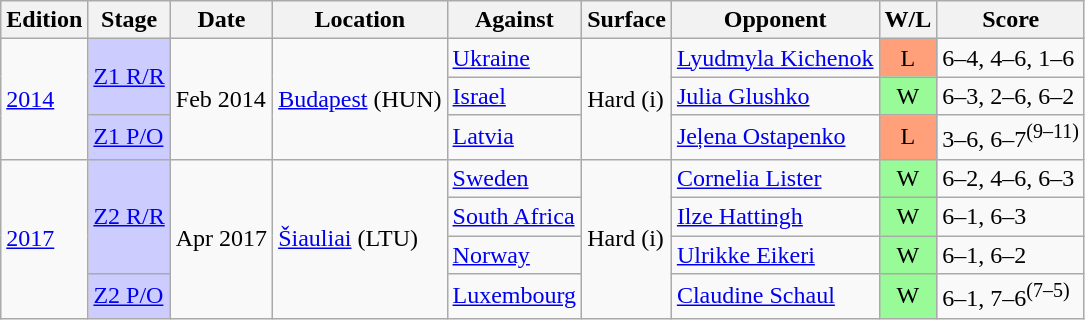<table class=wikitable>
<tr>
<th>Edition</th>
<th>Stage</th>
<th>Date</th>
<th>Location</th>
<th>Against</th>
<th>Surface</th>
<th>Opponent</th>
<th>W/L</th>
<th>Score</th>
</tr>
<tr>
<td rowspan="3"><a href='#'>2014</a></td>
<td style="background:#ccf;" rowspan="2"><a href='#'>Z1 R/R</a></td>
<td rowspan="3">Feb 2014</td>
<td rowspan="3"><a href='#'>Budapest</a> (HUN)</td>
<td> <a href='#'>Ukraine</a></td>
<td rowspan="3">Hard (i)</td>
<td><a href='#'>Lyudmyla Kichenok</a></td>
<td style="text-align:center; background:#ffa07a;">L</td>
<td>6–4, 4–6, 1–6</td>
</tr>
<tr>
<td> <a href='#'>Israel</a></td>
<td><a href='#'>Julia Glushko</a></td>
<td style="text-align:center; background:#98fb98;">W</td>
<td>6–3, 2–6, 6–2</td>
</tr>
<tr>
<td style="background:#ccf;"><a href='#'>Z1 P/O</a></td>
<td> <a href='#'>Latvia</a></td>
<td><a href='#'>Jeļena Ostapenko</a></td>
<td style="text-align:center; background:#ffa07a;">L</td>
<td>3–6, 6–7<sup>(9–11)</sup></td>
</tr>
<tr>
<td rowspan="4"><a href='#'>2017</a></td>
<td style="background:#ccf;" rowspan="3"><a href='#'>Z2 R/R</a></td>
<td rowspan="4">Apr 2017</td>
<td rowspan="4"><a href='#'>Šiauliai</a> (LTU)</td>
<td> <a href='#'>Sweden</a></td>
<td rowspan="4">Hard (i)</td>
<td><a href='#'>Cornelia Lister</a></td>
<td style="text-align:center; background:#98fb98;">W</td>
<td>6–2, 4–6, 6–3</td>
</tr>
<tr>
<td> <a href='#'>South Africa</a></td>
<td><a href='#'>Ilze Hattingh</a></td>
<td style="text-align:center; background:#98fb98;">W</td>
<td>6–1, 6–3</td>
</tr>
<tr>
<td> <a href='#'>Norway</a></td>
<td><a href='#'>Ulrikke Eikeri</a></td>
<td style="text-align:center; background:#98fb98;">W</td>
<td>6–1, 6–2</td>
</tr>
<tr>
<td style="background:#ccf;"><a href='#'>Z2 P/O</a></td>
<td> <a href='#'>Luxembourg</a></td>
<td><a href='#'>Claudine Schaul</a></td>
<td style="text-align:center; background:#98fb98;">W</td>
<td>6–1, 7–6<sup>(7–5)</sup></td>
</tr>
</table>
